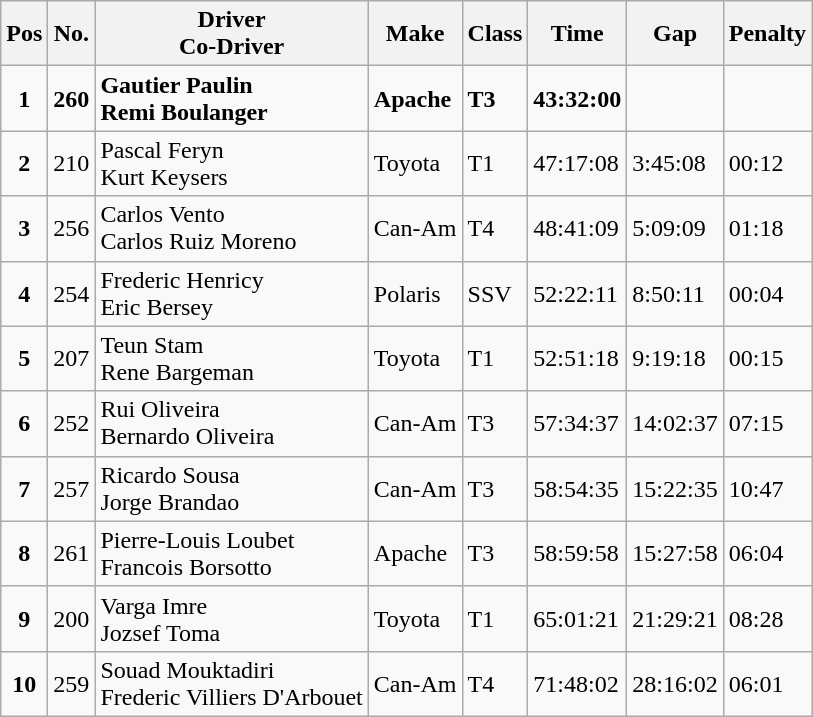<table class="wikitable">
<tr>
<th>Pos</th>
<th>No.</th>
<th>Driver<br>Co-Driver</th>
<th>Make</th>
<th>Class</th>
<th>Time</th>
<th>Gap</th>
<th>Penalty</th>
</tr>
<tr>
<td align=center><strong>1</strong></td>
<td><strong>260</strong></td>
<td><strong> Gautier Paulin</strong><br><strong> Remi Boulanger</strong></td>
<td><strong>Apache</strong></td>
<td><strong>T3</strong></td>
<td><strong>43:32:00</strong></td>
<td></td>
<td></td>
</tr>
<tr>
<td align=center><strong>2</strong></td>
<td>210</td>
<td><strong></strong> Pascal Feryn<br><strong></strong> Kurt Keysers</td>
<td>Toyota</td>
<td>T1</td>
<td>47:17:08</td>
<td>3:45:08</td>
<td>00:12</td>
</tr>
<tr>
<td align=center><strong>3</strong></td>
<td>256</td>
<td> Carlos Vento<br> Carlos Ruiz Moreno</td>
<td>Can-Am</td>
<td>T4</td>
<td>48:41:09</td>
<td>5:09:09</td>
<td>01:18</td>
</tr>
<tr>
<td align=center><strong>4</strong></td>
<td>254</td>
<td><strong></strong> Frederic Henricy<br><strong></strong> Eric Bersey</td>
<td>Polaris</td>
<td>SSV</td>
<td>52:22:11</td>
<td>8:50:11</td>
<td>00:04</td>
</tr>
<tr>
<td align=center><strong>5</strong></td>
<td>207</td>
<td><strong></strong> Teun Stam<br><strong></strong> Rene Bargeman</td>
<td>Toyota</td>
<td>T1</td>
<td>52:51:18</td>
<td>9:19:18</td>
<td>00:15</td>
</tr>
<tr>
<td align=center><strong>6</strong></td>
<td>252</td>
<td> Rui Oliveira<br> Bernardo Oliveira</td>
<td>Can-Am</td>
<td>T3</td>
<td>57:34:37</td>
<td>14:02:37</td>
<td>07:15</td>
</tr>
<tr>
<td align=center><strong>7</strong></td>
<td>257</td>
<td> Ricardo Sousa<br> Jorge Brandao</td>
<td>Can-Am</td>
<td>T3</td>
<td>58:54:35</td>
<td>15:22:35</td>
<td>10:47</td>
</tr>
<tr>
<td align=center><strong>8</strong></td>
<td>261</td>
<td> Pierre-Louis Loubet<br> Francois Borsotto</td>
<td>Apache</td>
<td>T3</td>
<td>58:59:58</td>
<td>15:27:58</td>
<td>06:04</td>
</tr>
<tr>
<td align=center><strong>9</strong></td>
<td>200</td>
<td> Varga Imre<br> Jozsef Toma</td>
<td>Toyota</td>
<td>T1</td>
<td>65:01:21</td>
<td>21:29:21</td>
<td>08:28</td>
</tr>
<tr>
<td align=center><strong>10</strong></td>
<td>259</td>
<td> Souad Mouktadiri<br> Frederic Villiers D'Arbouet</td>
<td>Can-Am</td>
<td>T4</td>
<td>71:48:02</td>
<td>28:16:02</td>
<td>06:01</td>
</tr>
</table>
